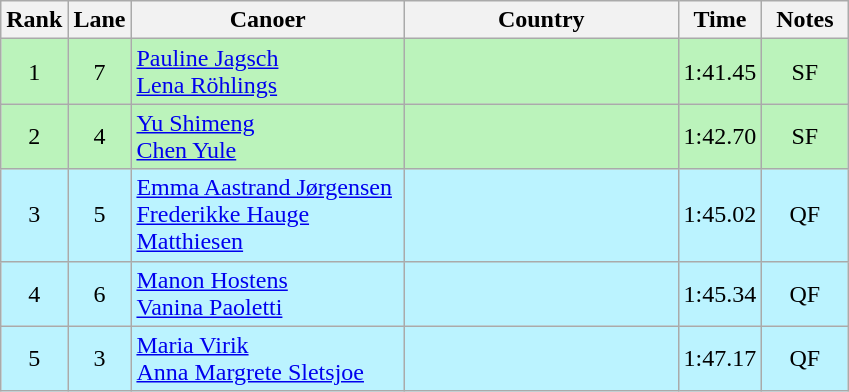<table class="wikitable sortable" style="text-align:center;">
<tr>
<th width="30">Rank</th>
<th width="30">Lane</th>
<th width="175">Canoer</th>
<th width="175">Country</th>
<th width="30">Time</th>
<th width="50">Notes</th>
</tr>
<tr bgcolor=bbf3bb>
<td>1</td>
<td>7</td>
<td align="left"><a href='#'>Pauline Jagsch</a><br><a href='#'>Lena Röhlings</a></td>
<td align="left"></td>
<td>1:41.45</td>
<td>SF</td>
</tr>
<tr bgcolor=bbf3bb>
<td>2</td>
<td>4</td>
<td align="left"><a href='#'>Yu Shimeng</a><br><a href='#'>Chen Yule</a></td>
<td align="left"></td>
<td>1:42.70</td>
<td>SF</td>
</tr>
<tr bgcolor=bbf3ff>
<td>3</td>
<td>5</td>
<td align="left"><a href='#'>Emma Aastrand Jørgensen</a><br><a href='#'>Frederikke Hauge Matthiesen</a></td>
<td align="left"></td>
<td>1:45.02</td>
<td>QF</td>
</tr>
<tr bgcolor=bbf3ff>
<td>4</td>
<td>6</td>
<td align="left"><a href='#'>Manon Hostens</a><br><a href='#'>Vanina Paoletti</a></td>
<td align="left"></td>
<td>1:45.34</td>
<td>QF</td>
</tr>
<tr bgcolor=bbf3ff>
<td>5</td>
<td>3</td>
<td align="left"><a href='#'>Maria Virik</a><br><a href='#'>Anna Margrete Sletsjoe</a></td>
<td align="left"></td>
<td>1:47.17</td>
<td>QF</td>
</tr>
</table>
